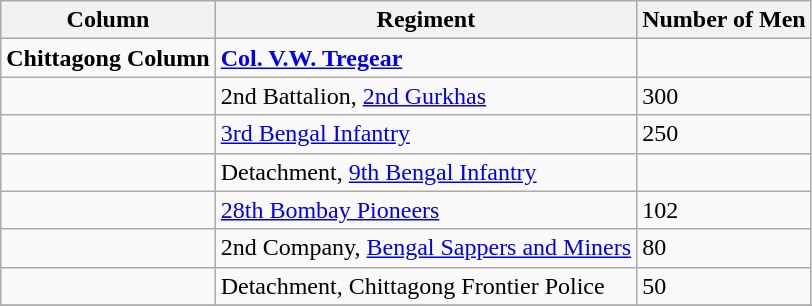<table class="wikitable">
<tr>
<th>Column</th>
<th>Regiment</th>
<th>Number of Men</th>
</tr>
<tr>
<td><strong>Chittagong Column</strong></td>
<td><strong><a href='#'>Col. V.W. Tregear</a></strong></td>
<td></td>
</tr>
<tr>
<td></td>
<td>2nd Battalion, <a href='#'>2nd Gurkhas</a></td>
<td>300</td>
</tr>
<tr>
<td></td>
<td><a href='#'>3rd Bengal Infantry</a></td>
<td>250</td>
</tr>
<tr>
<td></td>
<td>Detachment, <a href='#'>9th Bengal Infantry</a></td>
<td></td>
</tr>
<tr>
<td></td>
<td><a href='#'>28th Bombay Pioneers</a></td>
<td>102</td>
</tr>
<tr>
<td></td>
<td>2nd Company, <a href='#'>Bengal Sappers and Miners</a></td>
<td>80</td>
</tr>
<tr>
<td></td>
<td>Detachment, Chittagong Frontier Police</td>
<td>50</td>
</tr>
<tr>
</tr>
</table>
